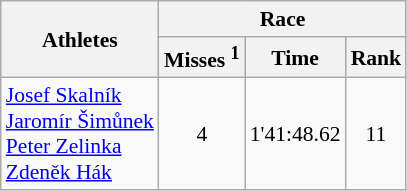<table class="wikitable" border="1" style="font-size:90%">
<tr>
<th rowspan=2>Athletes</th>
<th colspan=3>Race</th>
</tr>
<tr>
<th>Misses <sup>1</sup></th>
<th>Time</th>
<th>Rank</th>
</tr>
<tr>
<td><a href='#'>Josef Skalník</a><br><a href='#'>Jaromír Šimůnek</a><br><a href='#'>Peter Zelinka</a><br><a href='#'>Zdeněk Hák</a></td>
<td align=center>4</td>
<td align=center>1'41:48.62</td>
<td align=center>11</td>
</tr>
</table>
